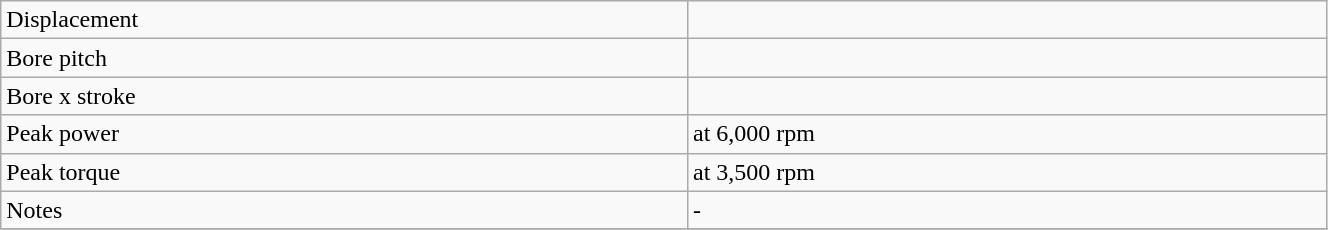<table class="wikitable" width="70%">
<tr>
<td>Displacement</td>
<td></td>
</tr>
<tr>
<td>Bore pitch</td>
<td></td>
</tr>
<tr>
<td>Bore x stroke</td>
<td></td>
</tr>
<tr>
<td>Peak power</td>
<td> at 6,000 rpm</td>
</tr>
<tr>
<td>Peak torque</td>
<td> at 3,500 rpm</td>
</tr>
<tr>
<td>Notes</td>
<td>-</td>
</tr>
<tr>
</tr>
</table>
